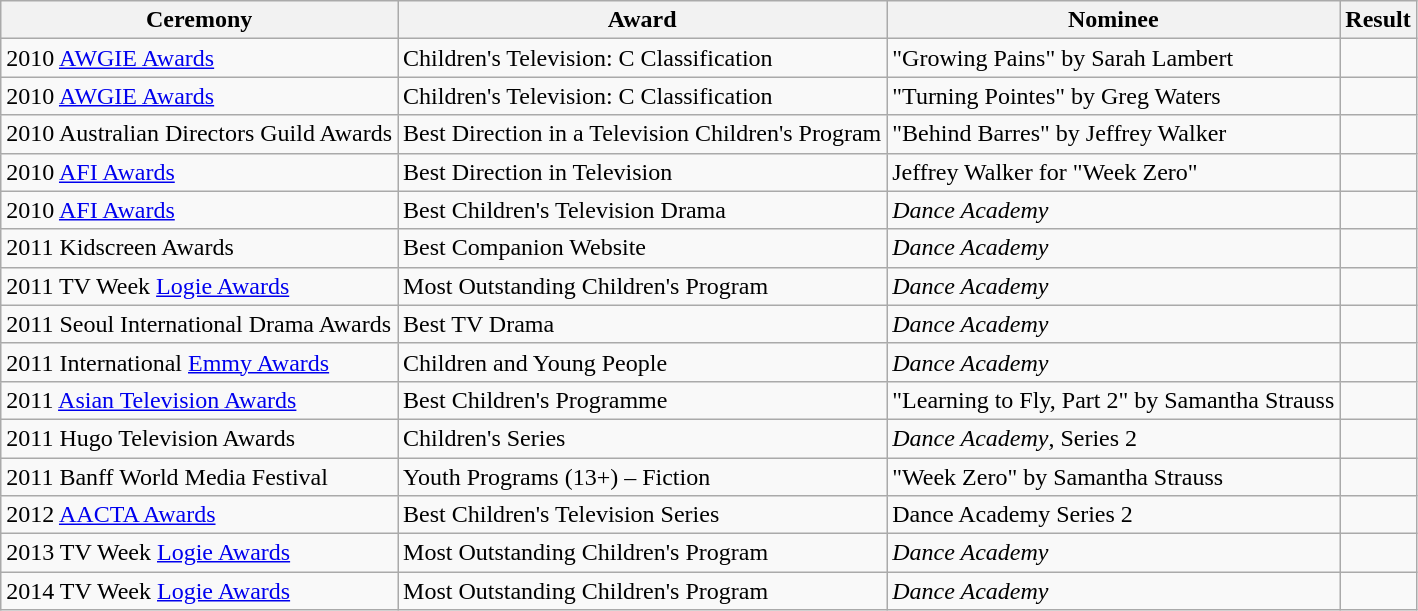<table class="wikitable">
<tr>
<th>Ceremony</th>
<th>Award</th>
<th>Nominee</th>
<th>Result</th>
</tr>
<tr>
<td>2010 <a href='#'>AWGIE Awards</a></td>
<td>Children's Television: C Classification</td>
<td>"Growing Pains" by Sarah Lambert</td>
<td></td>
</tr>
<tr>
<td>2010 <a href='#'>AWGIE Awards</a></td>
<td>Children's Television: C Classification</td>
<td>"Turning Pointes" by Greg Waters</td>
<td></td>
</tr>
<tr>
<td>2010 Australian Directors Guild Awards</td>
<td>Best Direction in a Television Children's Program</td>
<td>"Behind Barres" by Jeffrey Walker</td>
<td></td>
</tr>
<tr>
<td>2010 <a href='#'>AFI Awards</a></td>
<td>Best Direction in Television</td>
<td>Jeffrey Walker for "Week Zero"</td>
<td></td>
</tr>
<tr>
<td>2010 <a href='#'>AFI Awards</a></td>
<td>Best Children's Television Drama</td>
<td><em>Dance Academy</em></td>
<td></td>
</tr>
<tr>
<td>2011 Kidscreen Awards</td>
<td>Best Companion Website</td>
<td><em>Dance Academy</em></td>
<td></td>
</tr>
<tr>
<td>2011 TV Week <a href='#'>Logie Awards</a></td>
<td>Most Outstanding Children's Program</td>
<td><em>Dance Academy</em></td>
<td></td>
</tr>
<tr>
<td>2011 Seoul International Drama Awards</td>
<td>Best TV Drama</td>
<td><em>Dance Academy</em></td>
<td></td>
</tr>
<tr>
<td>2011 International <a href='#'>Emmy Awards</a></td>
<td>Children and Young People</td>
<td><em>Dance Academy</em></td>
<td></td>
</tr>
<tr>
<td>2011 <a href='#'>Asian Television Awards</a></td>
<td>Best Children's Programme</td>
<td>"Learning to Fly, Part 2" by Samantha Strauss</td>
<td></td>
</tr>
<tr>
<td>2011 Hugo Television Awards</td>
<td>Children's Series</td>
<td><em>Dance Academy</em>, Series 2</td>
<td></td>
</tr>
<tr>
<td>2011 Banff World Media Festival</td>
<td>Youth Programs (13+) – Fiction</td>
<td>"Week Zero" by Samantha Strauss</td>
<td></td>
</tr>
<tr>
<td>2012 <a href='#'>AACTA Awards</a></td>
<td>Best Children's Television Series</td>
<td>Dance Academy Series 2</td>
<td></td>
</tr>
<tr>
<td>2013 TV Week <a href='#'>Logie Awards</a></td>
<td>Most Outstanding Children's Program</td>
<td><em>Dance Academy</em></td>
<td></td>
</tr>
<tr>
<td>2014 TV Week <a href='#'>Logie Awards</a></td>
<td>Most Outstanding Children's Program</td>
<td><em>Dance Academy</em></td>
<td></td>
</tr>
</table>
